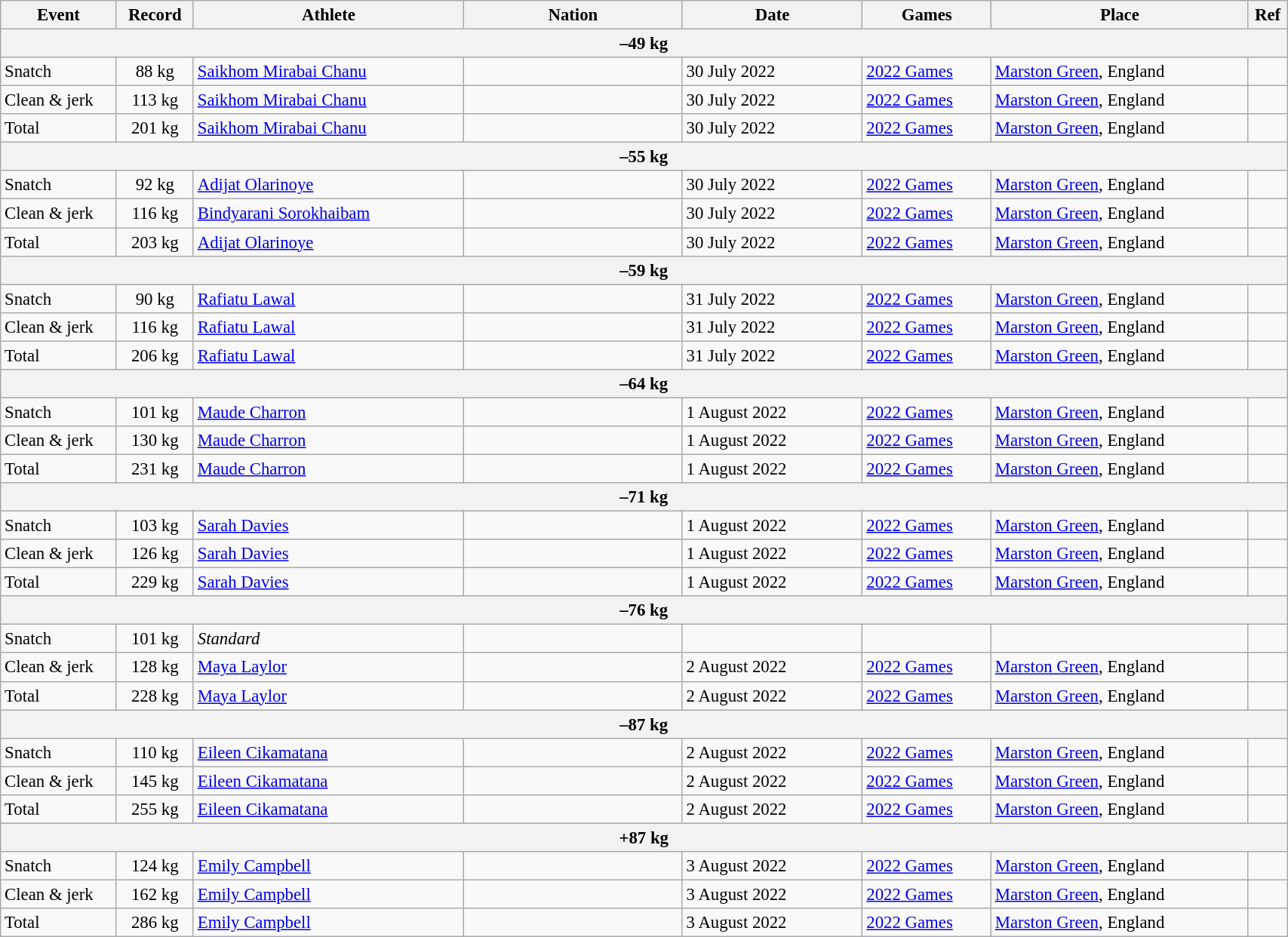<table class="wikitable" style="font-size:95%; width: 90%;">
<tr>
<th width=9%>Event</th>
<th width=6%>Record</th>
<th width=21%>Athlete</th>
<th width=17%>Nation</th>
<th width=14%>Date</th>
<th width=10%>Games</th>
<th width=20%>Place</th>
<th width=3%>Ref</th>
</tr>
<tr bgcolor="#DDDDDD">
<th colspan="8">–49 kg</th>
</tr>
<tr>
<td>Snatch</td>
<td align="center">88 kg</td>
<td><a href='#'>Saikhom Mirabai Chanu</a></td>
<td></td>
<td>30 July 2022</td>
<td><a href='#'>2022 Games</a></td>
<td> <a href='#'>Marston Green</a>, England</td>
<td></td>
</tr>
<tr>
<td>Clean & jerk</td>
<td align="center">113 kg</td>
<td><a href='#'>Saikhom Mirabai Chanu</a></td>
<td></td>
<td>30 July 2022</td>
<td><a href='#'>2022 Games</a></td>
<td> <a href='#'>Marston Green</a>, England</td>
<td></td>
</tr>
<tr>
<td>Total</td>
<td align="center">201 kg</td>
<td><a href='#'>Saikhom Mirabai Chanu</a></td>
<td></td>
<td>30 July 2022</td>
<td><a href='#'>2022 Games</a></td>
<td> <a href='#'>Marston Green</a>, England</td>
<td></td>
</tr>
<tr bgcolor="#DDDDDD">
<th colspan="8">–55 kg</th>
</tr>
<tr>
<td>Snatch</td>
<td align="center">92 kg</td>
<td><a href='#'>Adijat Olarinoye</a></td>
<td></td>
<td>30 July 2022</td>
<td><a href='#'>2022 Games</a></td>
<td> <a href='#'>Marston Green</a>, England</td>
<td></td>
</tr>
<tr>
<td>Clean & jerk</td>
<td align="center">116 kg</td>
<td><a href='#'>Bindyarani Sorokhaibam</a></td>
<td></td>
<td>30 July 2022</td>
<td><a href='#'>2022 Games</a></td>
<td> <a href='#'>Marston Green</a>, England</td>
<td></td>
</tr>
<tr>
<td>Total</td>
<td align="center">203 kg</td>
<td><a href='#'>Adijat Olarinoye</a></td>
<td></td>
<td>30 July 2022</td>
<td><a href='#'>2022 Games</a></td>
<td> <a href='#'>Marston Green</a>, England</td>
<td></td>
</tr>
<tr bgcolor="#DDDDDD">
<th colspan="8">–59 kg</th>
</tr>
<tr>
<td>Snatch</td>
<td align="center">90 kg</td>
<td><a href='#'>Rafiatu Lawal</a></td>
<td></td>
<td>31 July 2022</td>
<td><a href='#'>2022 Games</a></td>
<td> <a href='#'>Marston Green</a>, England</td>
<td></td>
</tr>
<tr>
<td>Clean & jerk</td>
<td align="center">116 kg</td>
<td><a href='#'>Rafiatu Lawal</a></td>
<td></td>
<td>31 July 2022</td>
<td><a href='#'>2022 Games</a></td>
<td> <a href='#'>Marston Green</a>, England</td>
<td></td>
</tr>
<tr>
<td>Total</td>
<td align="center">206 kg</td>
<td><a href='#'>Rafiatu Lawal</a></td>
<td></td>
<td>31 July 2022</td>
<td><a href='#'>2022 Games</a></td>
<td> <a href='#'>Marston Green</a>, England</td>
<td></td>
</tr>
<tr bgcolor="#DDDDDD">
<th colspan="8">–64 kg</th>
</tr>
<tr>
<td>Snatch</td>
<td align="center">101 kg</td>
<td><a href='#'>Maude Charron</a></td>
<td></td>
<td>1 August 2022</td>
<td><a href='#'>2022 Games</a></td>
<td> <a href='#'>Marston Green</a>, England</td>
<td></td>
</tr>
<tr>
<td>Clean & jerk</td>
<td align="center">130 kg</td>
<td><a href='#'>Maude Charron</a></td>
<td></td>
<td>1 August 2022</td>
<td><a href='#'>2022 Games</a></td>
<td> <a href='#'>Marston Green</a>, England</td>
<td></td>
</tr>
<tr>
<td>Total</td>
<td align="center">231 kg</td>
<td><a href='#'>Maude Charron</a></td>
<td></td>
<td>1 August 2022</td>
<td><a href='#'>2022 Games</a></td>
<td> <a href='#'>Marston Green</a>, England</td>
<td></td>
</tr>
<tr bgcolor="#DDDDDD">
<th colspan="8">–71 kg</th>
</tr>
<tr>
<td>Snatch</td>
<td align="center">103 kg</td>
<td><a href='#'>Sarah Davies</a></td>
<td></td>
<td>1 August 2022</td>
<td><a href='#'>2022 Games</a></td>
<td> <a href='#'>Marston Green</a>, England</td>
<td></td>
</tr>
<tr>
<td>Clean & jerk</td>
<td align="center">126 kg</td>
<td><a href='#'>Sarah Davies</a></td>
<td></td>
<td>1 August 2022</td>
<td><a href='#'>2022 Games</a></td>
<td> <a href='#'>Marston Green</a>, England</td>
<td></td>
</tr>
<tr>
<td>Total</td>
<td align="center">229 kg</td>
<td><a href='#'>Sarah Davies</a></td>
<td></td>
<td>1 August 2022</td>
<td><a href='#'>2022 Games</a></td>
<td> <a href='#'>Marston Green</a>, England</td>
<td></td>
</tr>
<tr bgcolor="#DDDDDD">
<th colspan="8">–76 kg</th>
</tr>
<tr>
<td>Snatch</td>
<td align="center">101 kg</td>
<td><em>Standard</em></td>
<td></td>
<td></td>
<td></td>
<td></td>
<td></td>
</tr>
<tr>
<td>Clean & jerk</td>
<td align="center">128 kg</td>
<td><a href='#'>Maya Laylor</a></td>
<td></td>
<td>2 August 2022</td>
<td><a href='#'>2022 Games</a></td>
<td> <a href='#'>Marston Green</a>, England</td>
<td></td>
</tr>
<tr>
<td>Total</td>
<td align="center">228 kg</td>
<td><a href='#'>Maya Laylor</a></td>
<td></td>
<td>2 August 2022</td>
<td><a href='#'>2022 Games</a></td>
<td> <a href='#'>Marston Green</a>, England</td>
<td></td>
</tr>
<tr bgcolor="#DDDDDD">
<th colspan="8">–87 kg</th>
</tr>
<tr>
<td>Snatch</td>
<td align="center">110 kg</td>
<td><a href='#'>Eileen Cikamatana</a></td>
<td></td>
<td>2 August 2022</td>
<td><a href='#'>2022 Games</a></td>
<td> <a href='#'>Marston Green</a>, England</td>
<td></td>
</tr>
<tr>
<td>Clean & jerk</td>
<td align="center">145 kg</td>
<td><a href='#'>Eileen Cikamatana</a></td>
<td></td>
<td>2 August 2022</td>
<td><a href='#'>2022 Games</a></td>
<td> <a href='#'>Marston Green</a>, England</td>
<td></td>
</tr>
<tr>
<td>Total</td>
<td align="center">255 kg</td>
<td><a href='#'>Eileen Cikamatana</a></td>
<td></td>
<td>2 August 2022</td>
<td><a href='#'>2022 Games</a></td>
<td> <a href='#'>Marston Green</a>, England</td>
<td></td>
</tr>
<tr bgcolor="#DDDDDD">
<th colspan="8">+87 kg</th>
</tr>
<tr>
<td>Snatch</td>
<td align="center">124 kg</td>
<td><a href='#'>Emily Campbell</a></td>
<td></td>
<td>3 August 2022</td>
<td><a href='#'>2022 Games</a></td>
<td> <a href='#'>Marston Green</a>, England</td>
<td></td>
</tr>
<tr>
<td>Clean & jerk</td>
<td align="center">162 kg</td>
<td><a href='#'>Emily Campbell</a></td>
<td></td>
<td>3 August 2022</td>
<td><a href='#'>2022 Games</a></td>
<td> <a href='#'>Marston Green</a>, England</td>
<td></td>
</tr>
<tr>
<td>Total</td>
<td align="center">286 kg</td>
<td><a href='#'>Emily Campbell</a></td>
<td></td>
<td>3 August 2022</td>
<td><a href='#'>2022 Games</a></td>
<td> <a href='#'>Marston Green</a>, England</td>
<td></td>
</tr>
</table>
